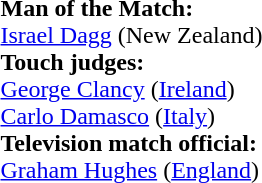<table width=100%>
<tr>
<td><br><strong>Man of the Match:</strong> 
<br><a href='#'>Israel Dagg</a> (New Zealand)<br><strong>Touch judges:</strong>
<br><a href='#'>George Clancy</a> (<a href='#'>Ireland</a>)
<br><a href='#'>Carlo Damasco</a> (<a href='#'>Italy</a>)
<br><strong>Television match official:</strong>
<br><a href='#'>Graham Hughes</a> (<a href='#'>England</a>)</td>
</tr>
</table>
